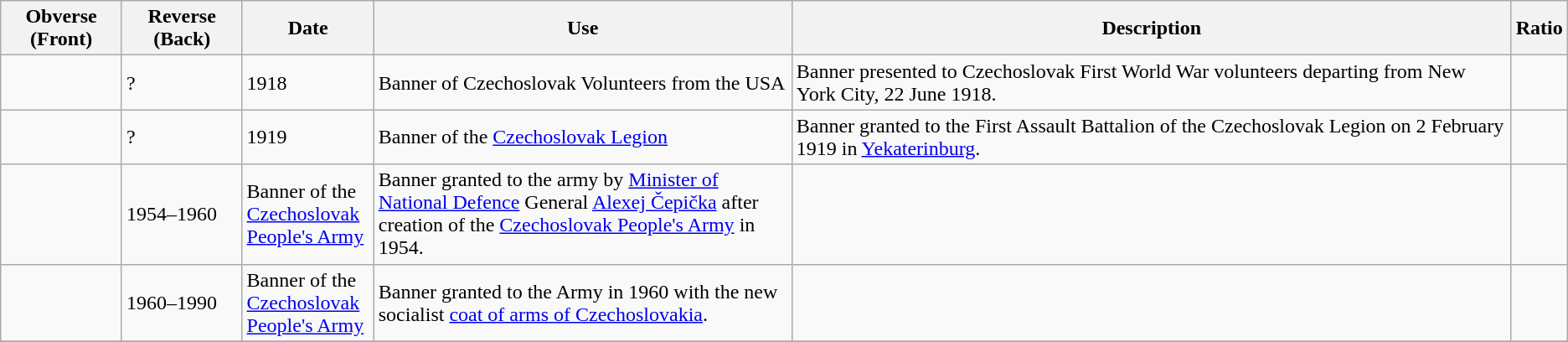<table class="wikitable">
<tr>
<th width="100">Obverse (Front)</th>
<th width="100">Reverse (Back)</th>
<th width="100">Date</th>
<th width="400">Use</th>
<th width="725">Description</th>
<th>Ratio</th>
</tr>
<tr>
<td></td>
<td><div>?</div></td>
<td>1918</td>
<td rowspan="1">Banner of Czechoslovak Volunteers from the USA</td>
<td>Banner presented to Czechoslovak First World War volunteers departing from New York City, 22 June 1918.</td>
<td></td>
</tr>
<tr>
<td></td>
<td><div>?</div></td>
<td>1919</td>
<td rowspan="1">Banner of the <a href='#'>Czechoslovak Legion</a></td>
<td>Banner granted to the First Assault Battalion of the Czechoslovak Legion on 2 February 1919 in <a href='#'>Yekaterinburg</a>.</td>
<td></td>
</tr>
<tr>
<td></td>
<td>1954–1960</td>
<td rowspan="1">Banner of the <a href='#'>Czechoslovak People's Army</a></td>
<td>Banner granted to the army by <a href='#'>Minister of National Defence</a> General <a href='#'>Alexej Čepička</a> after creation of the <a href='#'>Czechoslovak People's Army</a> in 1954.</td>
<td></td>
<td></td>
</tr>
<tr>
<td></td>
<td>1960–1990</td>
<td rowspan="1">Banner of the <a href='#'>Czechoslovak People's Army</a></td>
<td>Banner granted to the Army in 1960 with the new socialist <a href='#'>coat of arms of Czechoslovakia</a>.</td>
<td></td>
<td></td>
</tr>
<tr>
</tr>
</table>
